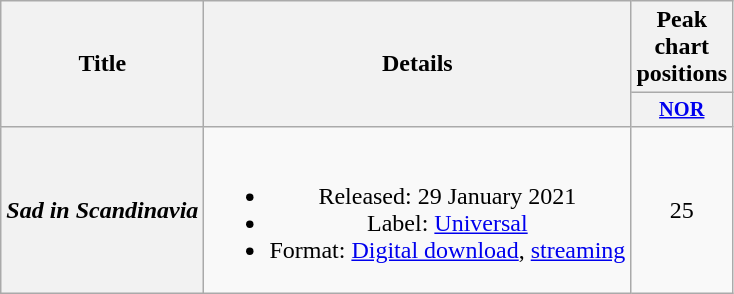<table class="wikitable plainrowheaders" style="text-align:center">
<tr>
<th scope="col" rowspan="2">Title</th>
<th scope="col" rowspan="2">Details</th>
<th scope="col" colspan="1">Peak chart positions</th>
</tr>
<tr>
<th scope="col" style="width:3em;font-size:85%;"><a href='#'>NOR</a><br></th>
</tr>
<tr>
<th scope="row"><em>Sad in Scandinavia</em></th>
<td><br><ul><li>Released: 29 January 2021</li><li>Label: <a href='#'>Universal</a></li><li>Format: <a href='#'>Digital download</a>, <a href='#'>streaming</a></li></ul></td>
<td>25</td>
</tr>
</table>
